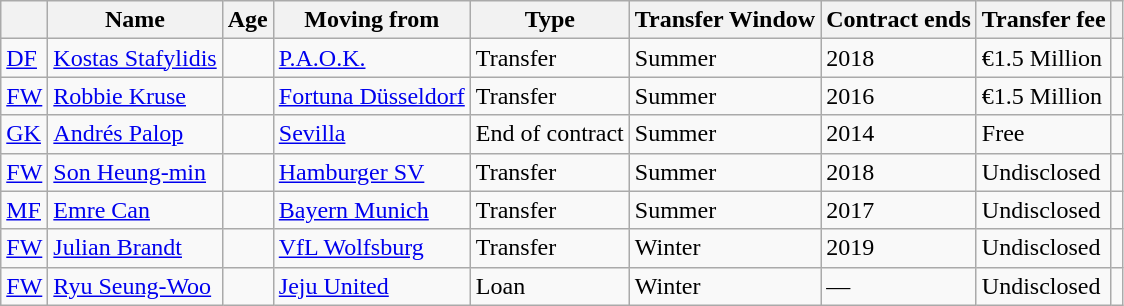<table class="wikitable">
<tr>
<th></th>
<th>Name</th>
<th>Age</th>
<th>Moving from</th>
<th>Type</th>
<th>Transfer Window</th>
<th>Contract ends</th>
<th>Transfer fee</th>
<th></th>
</tr>
<tr>
<td><a href='#'>DF</a></td>
<td><a href='#'>Kostas Stafylidis</a></td>
<td></td>
<td><a href='#'>P.A.O.K.</a></td>
<td>Transfer</td>
<td>Summer</td>
<td>2018</td>
<td>€1.5 Million</td>
<td></td>
</tr>
<tr>
<td><a href='#'>FW</a></td>
<td><a href='#'>Robbie Kruse</a></td>
<td></td>
<td><a href='#'>Fortuna Düsseldorf</a></td>
<td>Transfer</td>
<td>Summer</td>
<td>2016</td>
<td>€1.5 Million</td>
<td></td>
</tr>
<tr>
<td><a href='#'>GK</a></td>
<td><a href='#'>Andrés Palop</a></td>
<td></td>
<td><a href='#'>Sevilla</a></td>
<td>End of contract</td>
<td>Summer</td>
<td>2014</td>
<td>Free</td>
<td></td>
</tr>
<tr>
<td><a href='#'>FW</a></td>
<td><a href='#'>Son Heung-min</a></td>
<td></td>
<td><a href='#'>Hamburger SV</a></td>
<td>Transfer</td>
<td>Summer</td>
<td>2018</td>
<td>Undisclosed</td>
<td></td>
</tr>
<tr>
<td><a href='#'>MF</a></td>
<td><a href='#'>Emre Can</a></td>
<td></td>
<td><a href='#'>Bayern Munich</a></td>
<td>Transfer</td>
<td>Summer</td>
<td>2017</td>
<td>Undisclosed</td>
<td></td>
</tr>
<tr>
<td><a href='#'>FW</a></td>
<td><a href='#'>Julian Brandt</a></td>
<td></td>
<td><a href='#'>VfL Wolfsburg</a></td>
<td>Transfer</td>
<td>Winter</td>
<td>2019</td>
<td>Undisclosed</td>
<td></td>
</tr>
<tr>
<td><a href='#'>FW</a></td>
<td><a href='#'>Ryu Seung-Woo</a></td>
<td></td>
<td><a href='#'>Jeju United</a></td>
<td>Loan</td>
<td>Winter</td>
<td>—</td>
<td>Undisclosed</td>
<td></td>
</tr>
</table>
